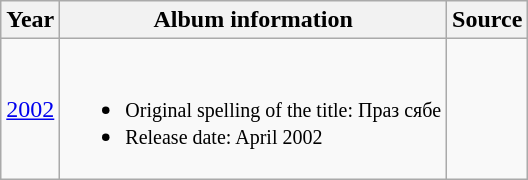<table class="wikitable">
<tr>
<th>Year</th>
<th>Album information</th>
<th>Source</th>
</tr>
<tr>
<td align="center"><a href='#'>2002</a></td>
<td><strong><em></em></strong><br><ul><li><small>Original spelling of the title: Праз сябе</small></li><li><small>Release date: April 2002</small></li></ul></td>
<td align="center"></td>
</tr>
</table>
